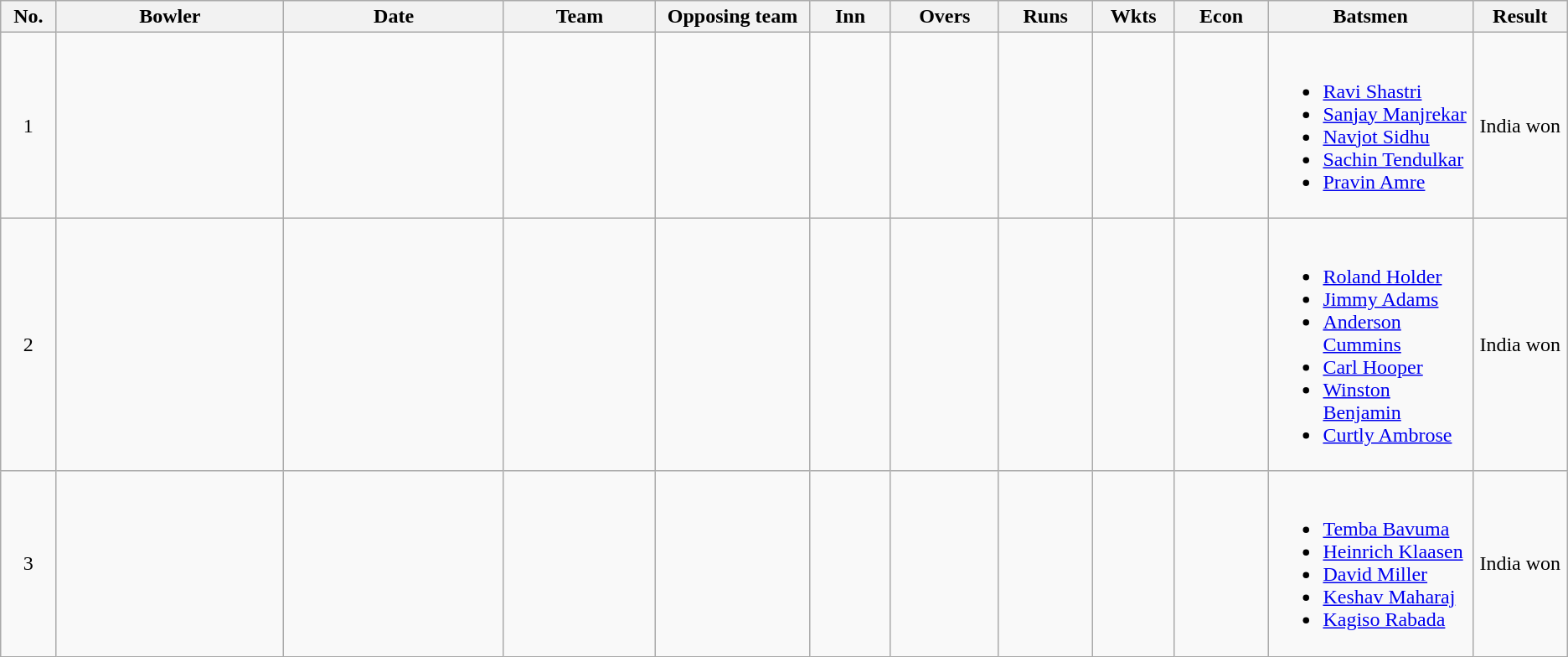<table class="wikitable sortable" style="font-size: 100%">
<tr align=center>
<th scope="col" width="38">No.</th>
<th scope="col" width="185">Bowler</th>
<th scope="col" width="180">Date</th>
<th scope="col" width="120">Team</th>
<th scope="col" width="120">Opposing team</th>
<th scope="col" width="60">Inn</th>
<th scope="col" width="82">Overs</th>
<th scope="col" width="70">Runs</th>
<th scope="col" width="60">Wkts</th>
<th scope="col" width="70">Econ</th>
<th scope="col" width="160" class="unsortable">Batsmen</th>
<th scope="col" width="70">Result</th>
</tr>
<tr align=center>
<td scope="row">1</td>
<td> </td>
<td></td>
<td></td>
<td></td>
<td></td>
<td></td>
<td></td>
<td></td>
<td></td>
<td align=left><br><ul><li><a href='#'>Ravi Shastri</a></li><li><a href='#'>Sanjay Manjrekar</a></li><li><a href='#'>Navjot Sidhu</a></li><li><a href='#'>Sachin Tendulkar</a></li><li><a href='#'>Pravin Amre</a></li></ul></td>
<td>India won</td>
</tr>
<tr align=center>
<td scope="row">2</td>
<td> </td>
<td></td>
<td></td>
<td></td>
<td></td>
<td></td>
<td></td>
<td></td>
<td></td>
<td align=left><br><ul><li><a href='#'>Roland Holder</a></li><li><a href='#'>Jimmy Adams</a></li><li><a href='#'>Anderson Cummins</a></li><li><a href='#'>Carl Hooper</a></li><li><a href='#'>Winston Benjamin</a></li><li><a href='#'>Curtly Ambrose</a></li></ul></td>
<td>India won</td>
</tr>
<tr align=center>
<td scope="row">3</td>
<td></td>
<td></td>
<td></td>
<td></td>
<td></td>
<td></td>
<td></td>
<td></td>
<td></td>
<td align=left><br><ul><li><a href='#'>Temba Bavuma</a></li><li><a href='#'>Heinrich Klaasen</a></li><li><a href='#'>David Miller</a></li><li><a href='#'>Keshav Maharaj</a></li><li><a href='#'>Kagiso Rabada</a></li></ul></td>
<td>India won</td>
</tr>
</table>
